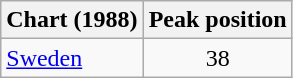<table class="wikitable">
<tr>
<th>Chart (1988)</th>
<th>Peak position</th>
</tr>
<tr>
<td align="left"><a href='#'>Sweden</a></td>
<td align="center">38</td>
</tr>
</table>
